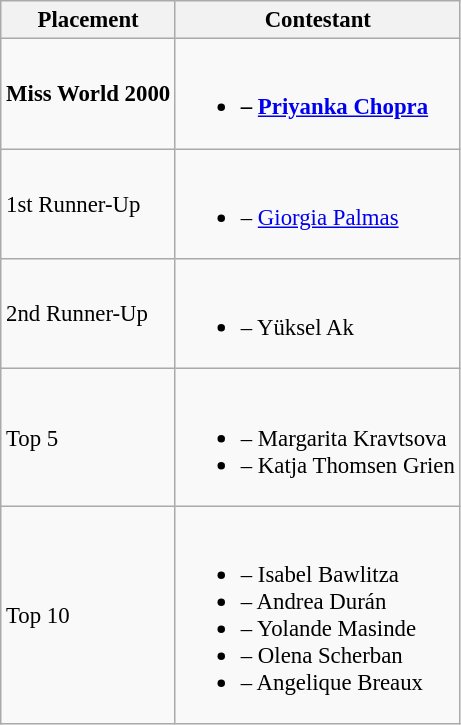<table class="wikitable sortable" style="font-size:95%;">
<tr>
<th>Placement</th>
<th>Contestant</th>
</tr>
<tr>
<td><strong>Miss World 2000</strong></td>
<td><br><ul><li><strong> – <a href='#'>Priyanka Chopra</a></strong></li></ul></td>
</tr>
<tr>
<td>1st Runner-Up</td>
<td><br><ul><li> – <a href='#'>Giorgia Palmas</a></li></ul></td>
</tr>
<tr>
<td>2nd Runner-Up</td>
<td><br><ul><li> – Yüksel Ak</li></ul></td>
</tr>
<tr>
<td>Top 5</td>
<td><br><ul><li> – Margarita Kravtsova</li><li> – Katja Thomsen Grien</li></ul></td>
</tr>
<tr>
<td>Top 10</td>
<td><br><ul><li> – Isabel Bawlitza</li><li> – Andrea Durán</li><li> – Yolande Masinde</li><li> – Olena Scherban</li><li> – Angelique Breaux</li></ul></td>
</tr>
</table>
